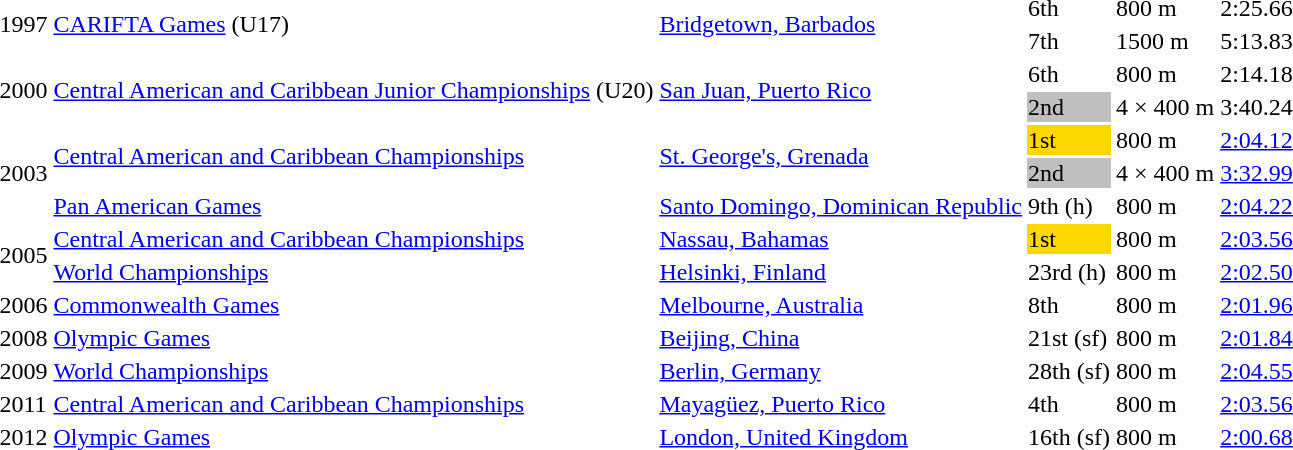<table>
<tr>
<td rowspan=2>1997</td>
<td rowspan=2><a href='#'>CARIFTA Games</a> (U17)</td>
<td rowspan=2><a href='#'>Bridgetown, Barbados</a></td>
<td>6th</td>
<td>800 m</td>
<td>2:25.66</td>
</tr>
<tr>
<td>7th</td>
<td>1500 m</td>
<td>5:13.83</td>
</tr>
<tr>
<td rowspan=2>2000</td>
<td rowspan=2><a href='#'>Central American and Caribbean Junior Championships</a> (U20)</td>
<td rowspan=2><a href='#'>San Juan, Puerto Rico</a></td>
<td>6th</td>
<td>800 m</td>
<td>2:14.18</td>
</tr>
<tr>
<td bgcolor="silver">2nd</td>
<td>4 × 400 m</td>
<td>3:40.24</td>
</tr>
<tr>
<td rowspan=3>2003</td>
<td rowspan=2><a href='#'>Central American and Caribbean Championships</a></td>
<td rowspan=2><a href='#'>St. George's, Grenada</a></td>
<td bgcolor="gold">1st</td>
<td>800 m</td>
<td><a href='#'>2:04.12</a></td>
</tr>
<tr>
<td bgcolor="silver">2nd</td>
<td>4 × 400 m</td>
<td><a href='#'>3:32.99</a></td>
</tr>
<tr>
<td><a href='#'>Pan American Games</a></td>
<td><a href='#'>Santo Domingo, Dominican Republic</a></td>
<td>9th (h)</td>
<td>800 m</td>
<td><a href='#'>2:04.22</a></td>
</tr>
<tr>
<td rowspan=2>2005</td>
<td><a href='#'>Central American and Caribbean Championships</a></td>
<td><a href='#'>Nassau, Bahamas</a></td>
<td bgcolor="gold">1st</td>
<td>800 m</td>
<td><a href='#'>2:03.56</a></td>
</tr>
<tr>
<td><a href='#'>World Championships</a></td>
<td><a href='#'>Helsinki, Finland</a></td>
<td>23rd (h)</td>
<td>800 m</td>
<td><a href='#'>2:02.50</a></td>
</tr>
<tr>
<td>2006</td>
<td><a href='#'>Commonwealth Games</a></td>
<td><a href='#'>Melbourne, Australia</a></td>
<td>8th</td>
<td>800 m</td>
<td><a href='#'>2:01.96</a></td>
</tr>
<tr>
<td>2008</td>
<td><a href='#'>Olympic Games</a></td>
<td><a href='#'>Beijing, China</a></td>
<td>21st (sf)</td>
<td>800 m</td>
<td><a href='#'>2:01.84</a></td>
</tr>
<tr>
<td>2009</td>
<td><a href='#'>World Championships</a></td>
<td><a href='#'>Berlin, Germany</a></td>
<td>28th (sf)</td>
<td>800 m</td>
<td><a href='#'>2:04.55</a></td>
</tr>
<tr>
<td>2011</td>
<td><a href='#'>Central American and Caribbean Championships</a></td>
<td><a href='#'>Mayagüez, Puerto Rico</a></td>
<td>4th</td>
<td>800 m</td>
<td><a href='#'>2:03.56</a></td>
</tr>
<tr>
<td>2012</td>
<td><a href='#'>Olympic Games</a></td>
<td><a href='#'>London, United Kingdom</a></td>
<td>16th (sf)</td>
<td>800 m</td>
<td><a href='#'>2:00.68</a></td>
</tr>
</table>
